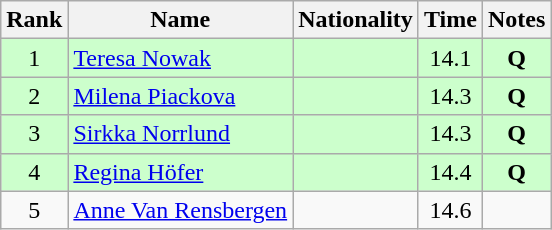<table class="wikitable sortable" style="text-align:center">
<tr>
<th>Rank</th>
<th>Name</th>
<th>Nationality</th>
<th>Time</th>
<th>Notes</th>
</tr>
<tr bgcolor=ccffcc>
<td>1</td>
<td align=left><a href='#'>Teresa Nowak</a></td>
<td align=left></td>
<td>14.1</td>
<td><strong>Q</strong></td>
</tr>
<tr bgcolor=ccffcc>
<td>2</td>
<td align=left><a href='#'>Milena Piackova</a></td>
<td align=left></td>
<td>14.3</td>
<td><strong>Q</strong></td>
</tr>
<tr bgcolor=ccffcc>
<td>3</td>
<td align=left><a href='#'>Sirkka Norrlund</a></td>
<td align=left></td>
<td>14.3</td>
<td><strong>Q</strong></td>
</tr>
<tr bgcolor=ccffcc>
<td>4</td>
<td align=left><a href='#'>Regina Höfer</a></td>
<td align=left></td>
<td>14.4</td>
<td><strong>Q</strong></td>
</tr>
<tr>
<td>5</td>
<td align=left><a href='#'>Anne Van Rensbergen</a></td>
<td align=left></td>
<td>14.6</td>
<td></td>
</tr>
</table>
